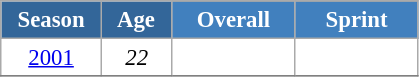<table class="wikitable" style="font-size:95%; text-align:center; border:grey solid 1px; border-collapse:collapse; background:#ffffff;">
<tr>
<th style="background-color:#369; color:white; width:60px;" rowspan="2"> Season </th>
<th style="background-color:#369; color:white; width:40px;" rowspan="2"> Age </th>
</tr>
<tr>
<th style="background-color:#4180be; color:white; width:75px;">Overall</th>
<th style="background-color:#4180be; color:white; width:75px;">Sprint</th>
</tr>
<tr>
<td><a href='#'>2001</a></td>
<td><em>22</em></td>
<td></td>
<td></td>
</tr>
<tr>
</tr>
</table>
